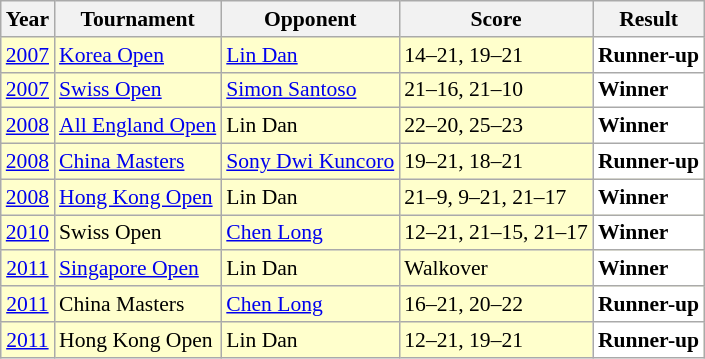<table class="sortable wikitable" style="font-size: 90%;">
<tr>
<th>Year</th>
<th>Tournament</th>
<th>Opponent</th>
<th>Score</th>
<th>Result</th>
</tr>
<tr style="background:#FFFFCC">
<td align="center"><a href='#'>2007</a></td>
<td align="left"><a href='#'>Korea Open</a></td>
<td align="left"> <a href='#'>Lin Dan</a></td>
<td align="left">14–21, 19–21</td>
<td style="text-align:left; background:white"> <strong>Runner-up</strong></td>
</tr>
<tr style="background:#FFFFCC">
<td align="center"><a href='#'>2007</a></td>
<td align="left"><a href='#'>Swiss Open</a></td>
<td align="left"> <a href='#'>Simon Santoso</a></td>
<td align="left">21–16, 21–10</td>
<td style="text-align:left; background:white"> <strong>Winner</strong></td>
</tr>
<tr style="background:#FFFFCC">
<td align="center"><a href='#'>2008</a></td>
<td align="left"><a href='#'>All England Open</a></td>
<td align="left"> Lin Dan</td>
<td align="left">22–20, 25–23</td>
<td style="text-align:left; background:white"> <strong>Winner</strong></td>
</tr>
<tr style="background:#FFFFCC">
<td align="center"><a href='#'>2008</a></td>
<td align="left"><a href='#'>China Masters</a></td>
<td align="left"> <a href='#'>Sony Dwi Kuncoro</a></td>
<td align="left">19–21, 18–21</td>
<td style="text-align:left; background:white"> <strong>Runner-up</strong></td>
</tr>
<tr style="background:#FFFFCC">
<td align="center"><a href='#'>2008</a></td>
<td align="left"><a href='#'>Hong Kong Open</a></td>
<td align="left"> Lin Dan</td>
<td align="left">21–9, 9–21, 21–17</td>
<td style="text-align:left; background:white"> <strong>Winner</strong></td>
</tr>
<tr style="background:#FFFFCC">
<td align="center"><a href='#'>2010</a></td>
<td align="left">Swiss Open</td>
<td align="left"> <a href='#'>Chen Long</a></td>
<td align="left">12–21, 21–15, 21–17</td>
<td style="text-align:left; background:white"> <strong>Winner</strong></td>
</tr>
<tr style="background:#FFFFCC">
<td align="center"><a href='#'>2011</a></td>
<td align="left"><a href='#'>Singapore Open</a></td>
<td align="left"> Lin Dan</td>
<td align="left">Walkover</td>
<td style="text-align:left; background:white"> <strong>Winner</strong></td>
</tr>
<tr style="background:#FFFFCC">
<td align="center"><a href='#'>2011</a></td>
<td align="left">China Masters</td>
<td align="left"> <a href='#'>Chen Long</a></td>
<td align="left">16–21, 20–22</td>
<td style="text-align:left; background:white"> <strong>Runner-up</strong></td>
</tr>
<tr style="background:#FFFFCC">
<td align="center"><a href='#'>2011</a></td>
<td align="left">Hong Kong Open</td>
<td align="left"> Lin Dan</td>
<td align="left">12–21, 19–21</td>
<td style="text-align:left; background:white"> <strong>Runner-up</strong></td>
</tr>
</table>
